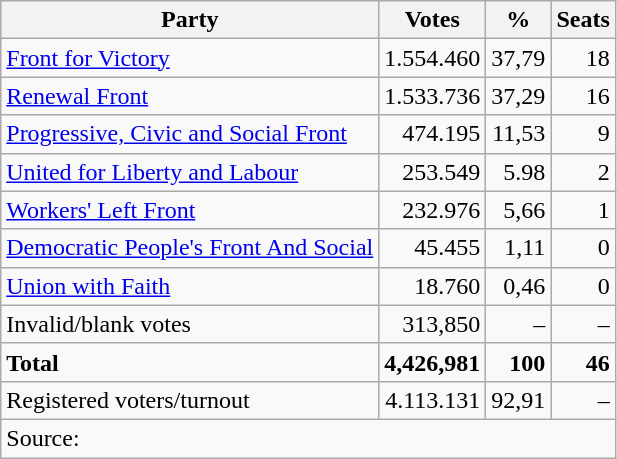<table class=wikitable style=text-align:right>
<tr>
<th>Party</th>
<th>Votes</th>
<th>%</th>
<th>Seats</th>
</tr>
<tr>
<td align=left><a href='#'>Front for Victory</a></td>
<td>1.554.460</td>
<td>37,79</td>
<td>18</td>
</tr>
<tr>
<td align=left><a href='#'>Renewal Front</a></td>
<td>1.533.736</td>
<td>37,29</td>
<td>16</td>
</tr>
<tr>
<td align=left><a href='#'>Progressive, Civic and Social Front</a></td>
<td>474.195</td>
<td>11,53</td>
<td>9</td>
</tr>
<tr>
<td align=left><a href='#'>United for Liberty and Labour</a></td>
<td>253.549</td>
<td>5.98</td>
<td>2</td>
</tr>
<tr>
<td align=left><a href='#'>Workers' Left Front</a></td>
<td>232.976</td>
<td>5,66</td>
<td>1</td>
</tr>
<tr>
<td align=left><a href='#'>Democratic People's Front And Social</a></td>
<td>45.455</td>
<td>1,11</td>
<td>0</td>
</tr>
<tr>
<td align=left><a href='#'>Union with Faith</a></td>
<td>18.760</td>
<td>0,46</td>
<td>0</td>
</tr>
<tr>
<td align=left>Invalid/blank votes</td>
<td>313,850</td>
<td>–</td>
<td>–</td>
</tr>
<tr>
<td align=left><strong>Total</strong></td>
<td><strong>4,426,981</strong></td>
<td><strong>100</strong></td>
<td><strong>46</strong></td>
</tr>
<tr>
<td align=left>Registered voters/turnout</td>
<td>4.113.131</td>
<td>92,91</td>
<td>–</td>
</tr>
<tr>
<td align=left colspan=5>Source: </td>
</tr>
</table>
